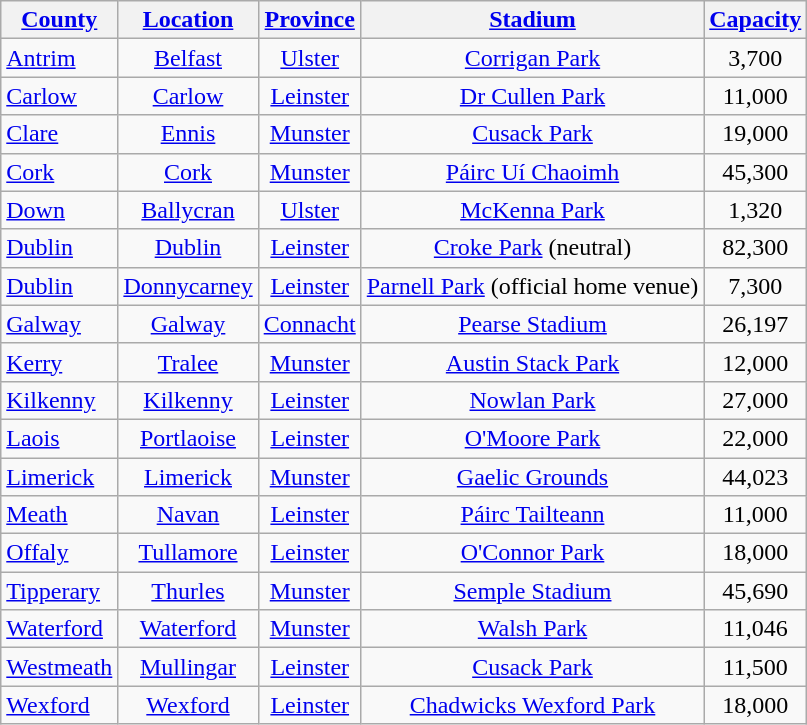<table class="wikitable sortable" style="text-align:center">
<tr>
<th><a href='#'>County</a></th>
<th><a href='#'>Location</a></th>
<th><a href='#'>Province</a></th>
<th><a href='#'>Stadium</a></th>
<th><a href='#'>Capacity</a></th>
</tr>
<tr>
<td style="text-align:left"> <a href='#'>Antrim</a></td>
<td><a href='#'>Belfast</a></td>
<td><a href='#'>Ulster</a></td>
<td><a href='#'>Corrigan Park</a></td>
<td>3,700</td>
</tr>
<tr>
<td style="text-align:left"> <a href='#'>Carlow</a></td>
<td><a href='#'>Carlow</a></td>
<td><a href='#'>Leinster</a></td>
<td><a href='#'>Dr Cullen Park</a></td>
<td>11,000</td>
</tr>
<tr>
<td style="text-align:left"> <a href='#'>Clare</a></td>
<td><a href='#'>Ennis</a></td>
<td><a href='#'>Munster</a></td>
<td><a href='#'>Cusack Park</a></td>
<td>19,000</td>
</tr>
<tr>
<td style="text-align:left"> <a href='#'>Cork</a></td>
<td><a href='#'>Cork</a></td>
<td><a href='#'>Munster</a></td>
<td><a href='#'>Páirc Uí Chaoimh</a></td>
<td>45,300</td>
</tr>
<tr>
<td style="text-align:left"> <a href='#'>Down</a></td>
<td><a href='#'>Ballycran</a></td>
<td><a href='#'>Ulster</a></td>
<td><a href='#'>McKenna Park</a></td>
<td>1,320</td>
</tr>
<tr>
<td style="text-align:left"> <a href='#'>Dublin</a></td>
<td><a href='#'>Dublin</a></td>
<td><a href='#'>Leinster</a></td>
<td><a href='#'>Croke Park</a> (neutral)</td>
<td>82,300</td>
</tr>
<tr>
<td style="text-align:left"> <a href='#'>Dublin</a></td>
<td><a href='#'>Donnycarney</a></td>
<td><a href='#'>Leinster</a></td>
<td><a href='#'>Parnell Park</a> (official home venue)</td>
<td>7,300</td>
</tr>
<tr>
<td style="text-align:left"> <a href='#'>Galway</a></td>
<td><a href='#'>Galway</a></td>
<td><a href='#'>Connacht</a></td>
<td><a href='#'>Pearse Stadium</a></td>
<td>26,197</td>
</tr>
<tr>
<td style="text-align:left"> <a href='#'>Kerry</a></td>
<td><a href='#'>Tralee</a></td>
<td><a href='#'>Munster</a></td>
<td><a href='#'>Austin Stack Park</a></td>
<td>12,000</td>
</tr>
<tr>
<td style="text-align:left"> <a href='#'>Kilkenny</a></td>
<td><a href='#'>Kilkenny</a></td>
<td><a href='#'>Leinster</a></td>
<td><a href='#'>Nowlan Park</a></td>
<td>27,000</td>
</tr>
<tr>
<td style="text-align:left"> <a href='#'>Laois</a></td>
<td><a href='#'>Portlaoise</a></td>
<td><a href='#'>Leinster</a></td>
<td><a href='#'>O'Moore Park</a></td>
<td>22,000</td>
</tr>
<tr>
<td style="text-align:left"> <a href='#'>Limerick</a></td>
<td><a href='#'>Limerick</a></td>
<td><a href='#'>Munster</a></td>
<td><a href='#'>Gaelic Grounds</a></td>
<td>44,023</td>
</tr>
<tr>
<td style="text-align:left"> <a href='#'>Meath</a></td>
<td><a href='#'>Navan</a></td>
<td><a href='#'>Leinster</a></td>
<td><a href='#'>Páirc Tailteann</a></td>
<td>11,000</td>
</tr>
<tr>
<td style="text-align:left"> <a href='#'>Offaly</a></td>
<td><a href='#'>Tullamore</a></td>
<td><a href='#'>Leinster</a></td>
<td><a href='#'>O'Connor Park</a></td>
<td>18,000</td>
</tr>
<tr>
<td style="text-align:left"> <a href='#'>Tipperary</a></td>
<td><a href='#'>Thurles</a></td>
<td><a href='#'>Munster</a></td>
<td><a href='#'>Semple Stadium</a></td>
<td>45,690</td>
</tr>
<tr>
<td style="text-align:left"> <a href='#'>Waterford</a></td>
<td><a href='#'>Waterford</a></td>
<td><a href='#'>Munster</a></td>
<td><a href='#'>Walsh Park</a></td>
<td>11,046</td>
</tr>
<tr>
<td style="text-align:left"> <a href='#'>Westmeath</a></td>
<td><a href='#'>Mullingar</a></td>
<td><a href='#'>Leinster</a></td>
<td><a href='#'>Cusack Park</a></td>
<td>11,500</td>
</tr>
<tr>
<td style="text-align:left"> <a href='#'>Wexford</a></td>
<td><a href='#'>Wexford</a></td>
<td><a href='#'>Leinster</a></td>
<td><a href='#'>Chadwicks Wexford Park</a></td>
<td>18,000</td>
</tr>
</table>
